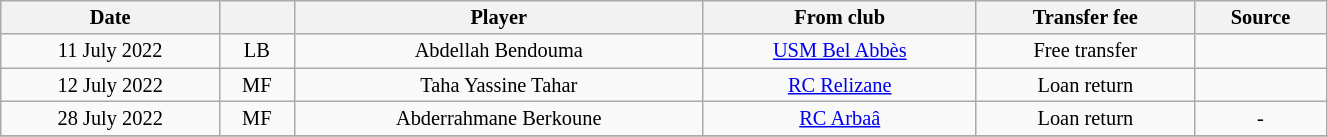<table class="wikitable sortable" style="width:70%; text-align:center; font-size:85%; text-align:centre;">
<tr>
<th>Date</th>
<th></th>
<th>Player</th>
<th>From club</th>
<th>Transfer fee</th>
<th>Source</th>
</tr>
<tr>
<td>11 July 2022</td>
<td>LB</td>
<td> Abdellah Bendouma</td>
<td><a href='#'>USM Bel Abbès</a></td>
<td>Free transfer</td>
<td></td>
</tr>
<tr>
<td>12 July 2022</td>
<td>MF</td>
<td> Taha Yassine Tahar</td>
<td><a href='#'>RC Relizane</a></td>
<td>Loan return</td>
<td></td>
</tr>
<tr>
<td>28 July 2022</td>
<td>MF</td>
<td> Abderrahmane Berkoune</td>
<td><a href='#'>RC Arbaâ</a></td>
<td>Loan return</td>
<td>-</td>
</tr>
<tr>
</tr>
</table>
